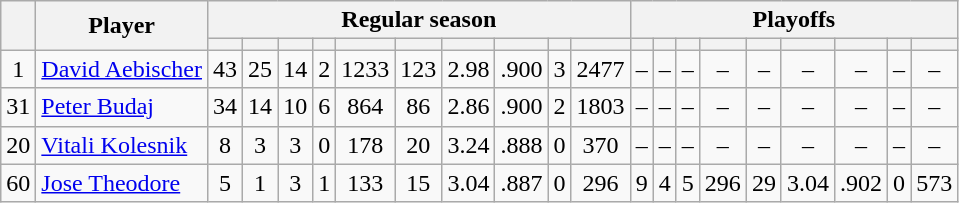<table class="wikitable plainrowheaders" style="text-align:center;">
<tr>
<th scope="col" rowspan="2"></th>
<th scope="col" rowspan="2">Player</th>
<th scope=colgroup colspan=10>Regular season</th>
<th scope=colgroup colspan=9>Playoffs</th>
</tr>
<tr>
<th scope="col"></th>
<th scope="col"></th>
<th scope="col"></th>
<th scope="col"></th>
<th scope="col"></th>
<th scope="col"></th>
<th scope="col"></th>
<th scope="col"></th>
<th scope="col"></th>
<th scope="col"></th>
<th scope="col"></th>
<th scope="col"></th>
<th scope="col"></th>
<th scope="col"></th>
<th scope="col"></th>
<th scope="col"></th>
<th scope="col"></th>
<th scope="col"></th>
<th scope="col"></th>
</tr>
<tr>
<td scope="row">1</td>
<td align="left"><a href='#'>David Aebischer</a></td>
<td>43</td>
<td>25</td>
<td>14</td>
<td>2</td>
<td>1233</td>
<td>123</td>
<td>2.98</td>
<td>.900</td>
<td>3</td>
<td>2477</td>
<td>–</td>
<td>–</td>
<td>–</td>
<td>–</td>
<td>–</td>
<td>–</td>
<td>–</td>
<td>–</td>
<td>–</td>
</tr>
<tr>
<td scope="row">31</td>
<td align="left"><a href='#'>Peter Budaj</a></td>
<td>34</td>
<td>14</td>
<td>10</td>
<td>6</td>
<td>864</td>
<td>86</td>
<td>2.86</td>
<td>.900</td>
<td>2</td>
<td>1803</td>
<td>–</td>
<td>–</td>
<td>–</td>
<td>–</td>
<td>–</td>
<td>–</td>
<td>–</td>
<td>–</td>
<td>–</td>
</tr>
<tr>
<td scope="row">20</td>
<td align="left"><a href='#'>Vitali Kolesnik</a></td>
<td>8</td>
<td>3</td>
<td>3</td>
<td>0</td>
<td>178</td>
<td>20</td>
<td>3.24</td>
<td>.888</td>
<td>0</td>
<td>370</td>
<td>–</td>
<td>–</td>
<td>–</td>
<td>–</td>
<td>–</td>
<td>–</td>
<td>–</td>
<td>–</td>
<td>–</td>
</tr>
<tr>
<td scope="row">60</td>
<td align="left"><a href='#'>Jose Theodore</a></td>
<td>5</td>
<td>1</td>
<td>3</td>
<td>1</td>
<td>133</td>
<td>15</td>
<td>3.04</td>
<td>.887</td>
<td>0</td>
<td>296</td>
<td>9</td>
<td>4</td>
<td>5</td>
<td>296</td>
<td>29</td>
<td>3.04</td>
<td>.902</td>
<td>0</td>
<td>573</td>
</tr>
</table>
